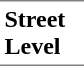<table border=0 cellspacing=0 cellpadding=3>
<tr>
<td style="border-bottom:solid 1px gray;border-top:solid 1px gray;" width=50 valign=top><strong>Street Level</strong></td>
</tr>
</table>
